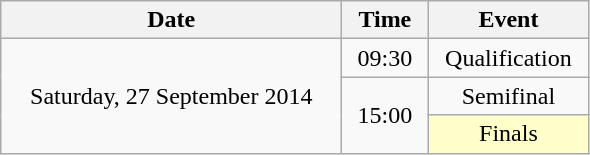<table class = "wikitable" style="text-align:center;">
<tr>
<th width=220>Date</th>
<th width=50>Time</th>
<th width=100>Event</th>
</tr>
<tr>
<td rowspan=3>Saturday, 27 September 2014</td>
<td>09:30</td>
<td>Qualification</td>
</tr>
<tr>
<td rowspan=2>15:00</td>
<td>Semifinal</td>
</tr>
<tr>
<td bgcolor=ffffcc>Finals</td>
</tr>
</table>
